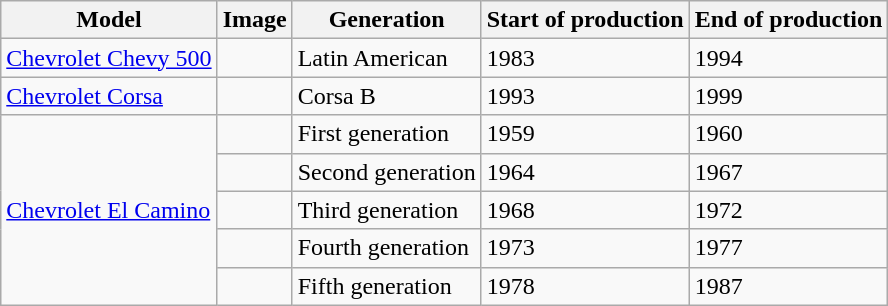<table class="wikitable sortable">
<tr>
<th>Model</th>
<th>Image</th>
<th>Generation</th>
<th>Start of production</th>
<th>End of production</th>
</tr>
<tr>
<td><a href='#'>Chevrolet Chevy 500</a></td>
<td></td>
<td>Latin American</td>
<td>1983</td>
<td>1994</td>
</tr>
<tr>
<td><a href='#'>Chevrolet Corsa</a></td>
<td></td>
<td>Corsa B</td>
<td>1993</td>
<td>1999</td>
</tr>
<tr>
<td rowspan="5"><a href='#'>Chevrolet El Camino</a></td>
<td></td>
<td>First generation</td>
<td>1959</td>
<td>1960</td>
</tr>
<tr>
<td></td>
<td>Second generation</td>
<td>1964</td>
<td>1967</td>
</tr>
<tr>
<td></td>
<td>Third generation</td>
<td>1968</td>
<td>1972</td>
</tr>
<tr>
<td></td>
<td>Fourth generation</td>
<td>1973</td>
<td>1977</td>
</tr>
<tr>
<td></td>
<td>Fifth generation</td>
<td>1978</td>
<td>1987</td>
</tr>
</table>
